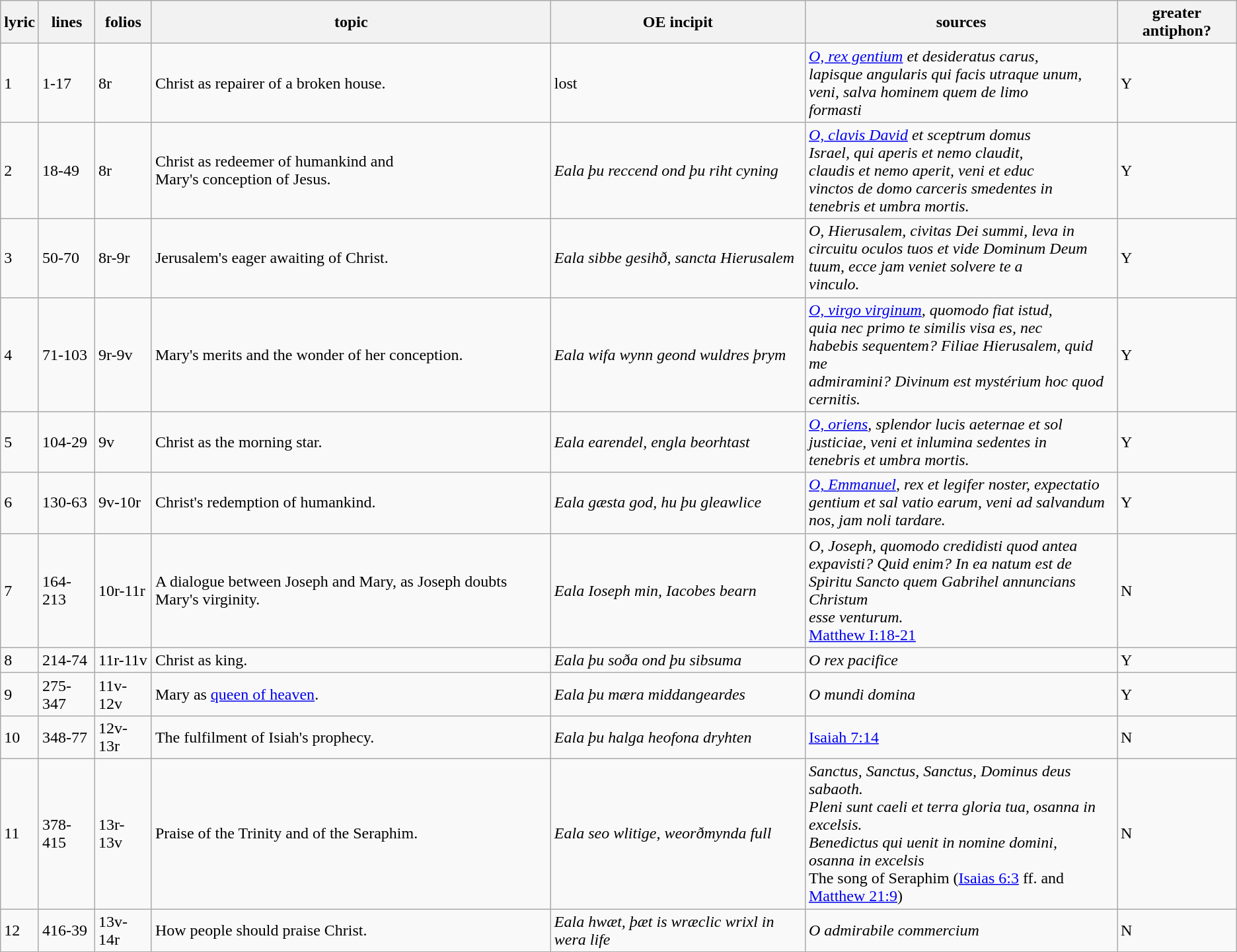<table class="wikitable mw-collapsible">
<tr>
<th>lyric</th>
<th>lines</th>
<th>folios</th>
<th>topic</th>
<th>OE incipit</th>
<th>sources</th>
<th>greater antiphon?</th>
</tr>
<tr>
<td>1</td>
<td>1-17</td>
<td>8r</td>
<td>Christ as repairer of a broken house.</td>
<td>lost</td>
<td><em><a href='#'>O, rex gentium</a> et desideratus carus,</em><br><em>lapisque angularis qui facis utraque unum,</em><br><em>veni, salva hominem quem de limo</em><br><em>formasti</em></td>
<td>Y</td>
</tr>
<tr>
<td>2</td>
<td>18-49</td>
<td>8r</td>
<td>Christ as redeemer of humankind and<br>Mary's conception of Jesus.</td>
<td><em>Eala þu reccend ond þu riht cyning</em></td>
<td><em><a href='#'>O, clavis David</a> et sceptrum domus</em><br><em>Israel, qui aperis et nemo claudit,</em><br><em>claudis et nemo aperit, veni et educ</em><br><em>vinctos de domo carceris smedentes in</em><br><em>tenebris et umbra mortis.</em></td>
<td>Y</td>
</tr>
<tr>
<td>3</td>
<td>50-70</td>
<td>8r-9r</td>
<td>Jerusalem's eager awaiting of Christ.</td>
<td><em>Eala sibbe gesihð, sancta Hierusalem</em></td>
<td><em>O, Hierusalem, civitas Dei summi, leva in</em><br><em>circuitu oculos tuos et vide Dominum Deum</em><br><em>tuum, ecce jam veniet solvere te a</em><br><em>vinculo.</em></td>
<td>Y</td>
</tr>
<tr>
<td>4</td>
<td>71-103</td>
<td>9r-9v</td>
<td>Mary's merits and the wonder of her conception.</td>
<td><em>Eala wifa wynn geond wuldres þrym</em></td>
<td><em><a href='#'>O, virgo virginum</a>, quomodo fiat istud,</em><br><em>quia nec primo te similis visa es, nec</em><br><em>habebis sequentem? Filiae Hierusalem, quid me</em><br><em>admiramini? Divinum est mystérium hoc quod</em><br><em>cernitis.</em></td>
<td>Y</td>
</tr>
<tr>
<td>5</td>
<td>104-29</td>
<td>9v</td>
<td>Christ as the morning star.</td>
<td><em>Eala earendel, engla beorhtast</em></td>
<td><em><a href='#'>O, oriens</a>, splendor lucis aeternae et sol</em><br><em>justiciae, veni et inlumina sedentes in</em><br><em>tenebris et umbra mortis.</em></td>
<td>Y</td>
</tr>
<tr>
<td>6</td>
<td>130-63</td>
<td>9v-10r</td>
<td>Christ's redemption of humankind.</td>
<td><em>Eala gæsta god, hu þu gleawlice</em></td>
<td><em><a href='#'>O, Emmanuel</a>, rex et legifer noster, expectatio</em><br><em>gentium et sal vatio earum, veni ad salvandum</em><br><em>nos, jam noli tardare.</em></td>
<td>Y</td>
</tr>
<tr>
<td>7</td>
<td>164-213</td>
<td>10r-11r</td>
<td>A dialogue between Joseph and Mary, as Joseph doubts Mary's virginity.</td>
<td><em>Eala Ioseph min, Iacobes bearn</em></td>
<td><em>O, Joseph, quomodo credidisti quod antea</em><br><em>expavisti? Quid enim? In ea natum est de</em><br><em>Spiritu Sancto quem Gabrihel annuncians Christum</em><br><em>esse venturum.</em><br><a href='#'>Matthew I:18-21</a></td>
<td>N</td>
</tr>
<tr>
<td>8</td>
<td>214-74</td>
<td>11r-11v</td>
<td>Christ as king.</td>
<td><em>Eala þu soða ond þu sibsuma</em></td>
<td><em>O rex pacifice</em></td>
<td>Y</td>
</tr>
<tr>
<td>9</td>
<td>275-347</td>
<td>11v-12v</td>
<td>Mary as <a href='#'>queen of heaven</a>.</td>
<td><em>Eala þu mæra middangeardes</em></td>
<td><em>O mundi domina</em></td>
<td>Y</td>
</tr>
<tr>
<td>10</td>
<td>348-77</td>
<td>12v-13r</td>
<td>The fulfilment of Isiah's prophecy.</td>
<td><em>Eala þu halga heofona dryhten</em></td>
<td><a href='#'>Isaiah 7:14</a></td>
<td>N</td>
</tr>
<tr>
<td>11</td>
<td>378-415</td>
<td>13r-13v</td>
<td>Praise of the Trinity and of the Seraphim.</td>
<td><em>Eala seo wlitige, weorðmynda full</em></td>
<td><em>Sanctus, Sanctus, Sanctus, Dominus deus sabaoth.</em><br><em>Pleni sunt caeli et terra gloria tua, osanna in excelsis.</em><br><em>Benedictus qui uenit in nomine domini,</em><br><em>osanna in excelsis</em><br>The song of Seraphim (<a href='#'>Isaias 6:3</a> ff. and <a href='#'>Matthew 21:9</a>)</td>
<td>N</td>
</tr>
<tr>
<td>12</td>
<td>416-39</td>
<td>13v-14r</td>
<td>How people should praise Christ.</td>
<td><em>Eala hwæt, þæt is wræclic wrixl in wera life</em></td>
<td><em>O admirabile commercium</em></td>
<td>N</td>
</tr>
</table>
